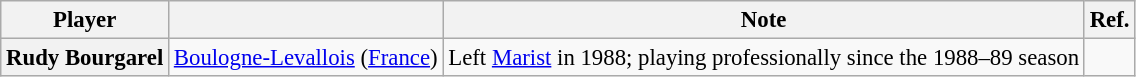<table class="wikitable sortable plainrowheaders" style="text-align:left; font-size:95%">
<tr>
<th>Player</th>
<th></th>
<th class=unsortable>Note</th>
<th class=unsortable>Ref.</th>
</tr>
<tr>
<th scope="row"> Rudy Bourgarel</th>
<td><a href='#'>Boulogne-Levallois</a> (<a href='#'>France</a>)</td>
<td>Left <a href='#'>Marist</a> in 1988; playing professionally since the 1988–89 season</td>
<td align=center></td>
</tr>
</table>
